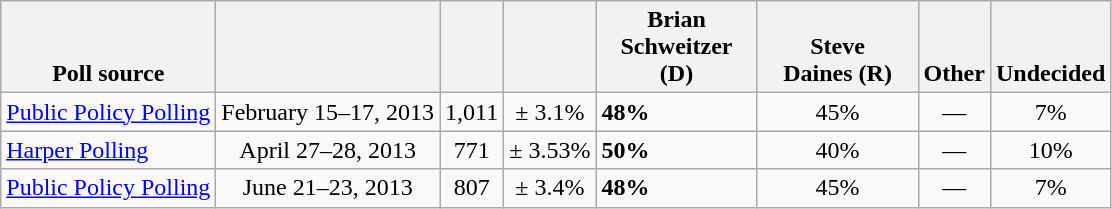<table class="wikitable">
<tr valign= bottom>
<th>Poll source</th>
<th></th>
<th></th>
<th></th>
<th style="width:100px;">Brian<br>Schweitzer (D)</th>
<th style="width:100px;">Steve<br>Daines (R)</th>
<th>Other</th>
<th>Undecided</th>
</tr>
<tr>
<td><a href='#'>Public Policy Polling</a></td>
<td align=center>February 15–17, 2013</td>
<td align=center>1,011</td>
<td align=center>± 3.1%</td>
<td><strong>48%</strong></td>
<td align=center>45%</td>
<td align=center>—</td>
<td align=center>7%</td>
</tr>
<tr>
<td><a href='#'>Harper Polling</a></td>
<td align=center>April 27–28, 2013</td>
<td align=center>771</td>
<td align=center>± 3.53%</td>
<td><strong>50%</strong></td>
<td align=center>40%</td>
<td align=center>—</td>
<td align=center>10%</td>
</tr>
<tr>
<td><a href='#'>Public Policy Polling</a></td>
<td align=center>June 21–23, 2013</td>
<td align=center>807</td>
<td align=center>± 3.4%</td>
<td><strong>48%</strong></td>
<td align=center>45%</td>
<td align=center>—</td>
<td align=center>7%</td>
</tr>
</table>
